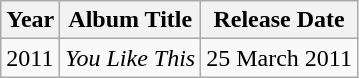<table class="wikitable">
<tr>
<th>Year</th>
<th>Album Title</th>
<th>Release Date</th>
</tr>
<tr>
<td>2011</td>
<td><em>You Like This</em></td>
<td>25 March 2011</td>
</tr>
</table>
